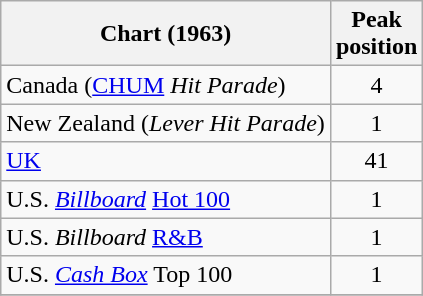<table class="wikitable sortable">
<tr>
<th>Chart (1963)</th>
<th>Peak<br>position</th>
</tr>
<tr>
<td>Canada (<a href='#'>CHUM</a> <em>Hit Parade</em>)</td>
<td style="text-align:center;">4</td>
</tr>
<tr>
<td>New Zealand (<em>Lever Hit Parade</em>)</td>
<td style="text-align:center;">1</td>
</tr>
<tr>
<td><a href='#'>UK</a></td>
<td style="text-align:center;">41</td>
</tr>
<tr>
<td>U.S. <em><a href='#'>Billboard</a></em> <a href='#'>Hot 100</a></td>
<td style="text-align:center;">1</td>
</tr>
<tr>
<td>U.S. <em>Billboard</em> <a href='#'>R&B</a></td>
<td style="text-align:center;">1</td>
</tr>
<tr>
<td>U.S. <a href='#'><em>Cash Box</em></a> Top 100</td>
<td align="center">1</td>
</tr>
<tr>
</tr>
</table>
